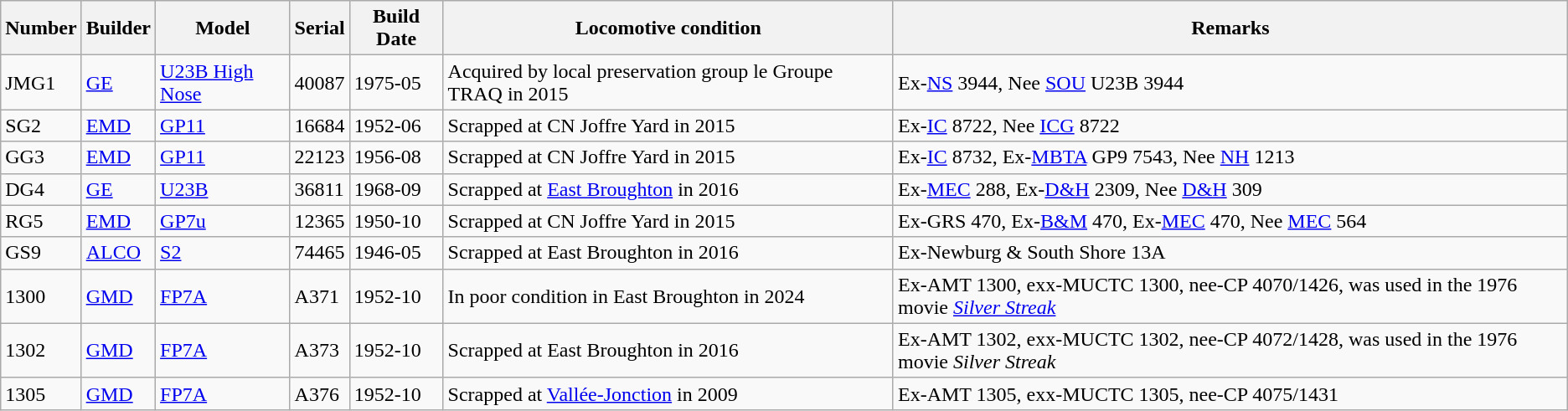<table class="wikitable sortable">
<tr>
<th>Number</th>
<th>Builder</th>
<th>Model</th>
<th>Serial</th>
<th>Build Date</th>
<th>Locomotive condition</th>
<th>Remarks</th>
</tr>
<tr>
<td>JMG1</td>
<td><a href='#'>GE</a></td>
<td><a href='#'>U23B High Nose</a></td>
<td>40087</td>
<td>1975-05</td>
<td>Acquired by local preservation group le Groupe TRAQ in 2015</td>
<td>Ex-<a href='#'>NS</a> 3944, Nee <a href='#'>SOU</a> U23B 3944</td>
</tr>
<tr>
<td>SG2</td>
<td><a href='#'>EMD</a></td>
<td><a href='#'>GP11</a></td>
<td>16684</td>
<td>1952-06</td>
<td>Scrapped at CN Joffre Yard in 2015</td>
<td>Ex-<a href='#'>IC</a> 8722, Nee <a href='#'>ICG</a> 8722</td>
</tr>
<tr>
<td>GG3</td>
<td><a href='#'>EMD</a></td>
<td><a href='#'>GP11</a></td>
<td>22123</td>
<td>1956-08</td>
<td>Scrapped at CN Joffre Yard in 2015</td>
<td>Ex-<a href='#'>IC</a> 8732, Ex-<a href='#'>MBTA</a> GP9 7543, Nee <a href='#'>NH</a> 1213</td>
</tr>
<tr>
<td>DG4</td>
<td><a href='#'>GE</a></td>
<td><a href='#'>U23B</a></td>
<td>36811</td>
<td>1968-09</td>
<td>Scrapped at <a href='#'>East Broughton</a> in 2016</td>
<td>Ex-<a href='#'>MEC</a> 288, Ex-<a href='#'>D&H</a> 2309, Nee <a href='#'>D&H</a> 309</td>
</tr>
<tr>
<td>RG5</td>
<td><a href='#'>EMD</a></td>
<td><a href='#'>GP7u</a></td>
<td>12365</td>
<td>1950-10</td>
<td>Scrapped at CN Joffre Yard in 2015</td>
<td>Ex-GRS 470, Ex-<a href='#'>B&M</a> 470, Ex-<a href='#'>MEC</a> 470, Nee <a href='#'>MEC</a> 564</td>
</tr>
<tr>
<td>GS9</td>
<td><a href='#'>ALCO</a></td>
<td><a href='#'>S2</a></td>
<td>74465</td>
<td>1946-05</td>
<td>Scrapped at East Broughton in 2016</td>
<td>Ex-Newburg & South Shore 13A</td>
</tr>
<tr>
<td>1300</td>
<td><a href='#'>GMD</a></td>
<td><a href='#'>FP7A</a></td>
<td>A371</td>
<td>1952-10</td>
<td>In poor condition in East Broughton in 2024</td>
<td>Ex-AMT 1300, exx-MUCTC 1300, nee-CP 4070/1426, was used in the 1976 movie <a href='#'><em>Silver Streak</em></a></td>
</tr>
<tr>
<td>1302</td>
<td><a href='#'>GMD</a></td>
<td><a href='#'>FP7A</a></td>
<td>A373</td>
<td>1952-10</td>
<td>Scrapped at East Broughton in 2016</td>
<td>Ex-AMT 1302, exx-MUCTC 1302, nee-CP 4072/1428, was used in the 1976 movie <em>Silver Streak</em></td>
</tr>
<tr>
<td>1305</td>
<td><a href='#'>GMD</a></td>
<td><a href='#'>FP7A</a></td>
<td>A376</td>
<td>1952-10</td>
<td>Scrapped at <a href='#'>Vallée-Jonction</a> in 2009</td>
<td>Ex-AMT 1305, exx-MUCTC 1305, nee-CP 4075/1431</td>
</tr>
</table>
